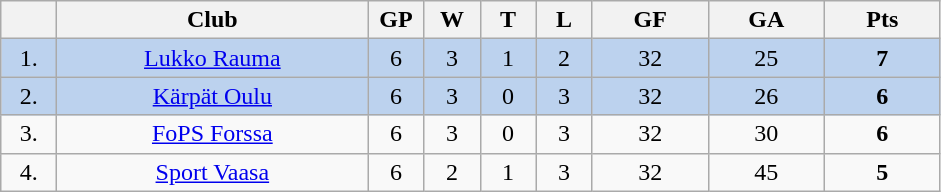<table class="wikitable">
<tr>
<th width="30"></th>
<th width="200">Club</th>
<th width="30">GP</th>
<th width="30">W</th>
<th width="30">T</th>
<th width="30">L</th>
<th width="70">GF</th>
<th width="70">GA</th>
<th width="70">Pts</th>
</tr>
<tr bgcolor="#BCD2EE" align="center">
<td>1.</td>
<td><a href='#'>Lukko Rauma</a></td>
<td>6</td>
<td>3</td>
<td>1</td>
<td>2</td>
<td>32</td>
<td>25</td>
<td><strong>7</strong></td>
</tr>
<tr align="center" bgcolor="#BCD2EE">
<td>2.</td>
<td><a href='#'>Kärpät Oulu</a></td>
<td>6</td>
<td>3</td>
<td>0</td>
<td>3</td>
<td>32</td>
<td>26</td>
<td><strong>6</strong></td>
</tr>
<tr align="center">
<td>3.</td>
<td><a href='#'>FoPS Forssa</a></td>
<td>6</td>
<td>3</td>
<td>0</td>
<td>3</td>
<td>32</td>
<td>30</td>
<td><strong>6</strong></td>
</tr>
<tr align="center">
<td>4.</td>
<td><a href='#'>Sport Vaasa</a></td>
<td>6</td>
<td>2</td>
<td>1</td>
<td>3</td>
<td>32</td>
<td>45</td>
<td><strong>5</strong></td>
</tr>
</table>
